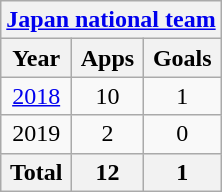<table class="wikitable" style="text-align:center">
<tr>
<th colspan=3><a href='#'>Japan national team</a></th>
</tr>
<tr>
<th>Year</th>
<th>Apps</th>
<th>Goals</th>
</tr>
<tr>
<td><a href='#'>2018</a></td>
<td>10</td>
<td>1</td>
</tr>
<tr>
<td>2019</td>
<td>2</td>
<td>0</td>
</tr>
<tr>
<th>Total</th>
<th>12</th>
<th>1</th>
</tr>
</table>
